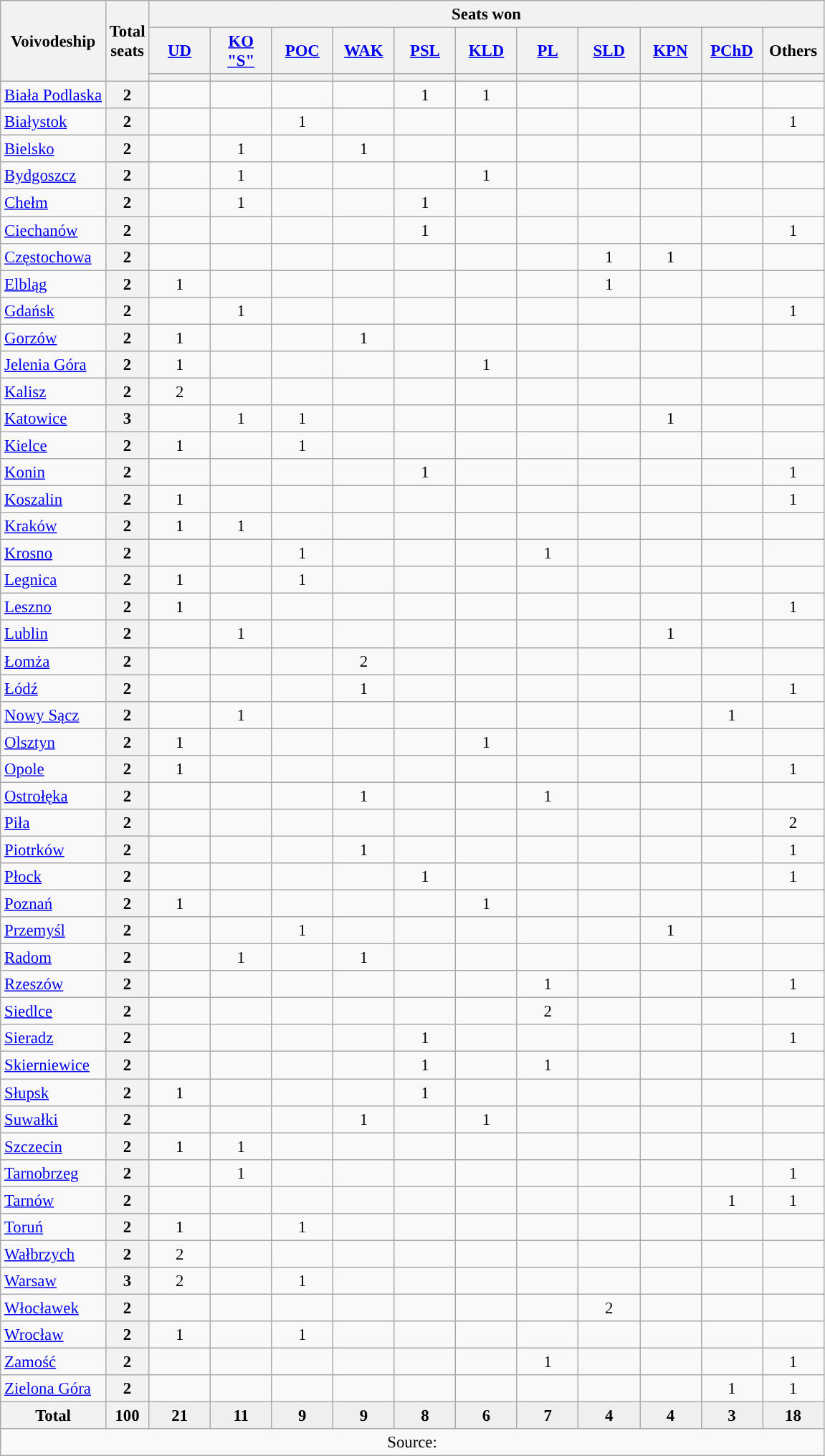<table class="wikitable" style="text-align:center; font-size:95%">
<tr>
<th rowspan="3">Voivodeship</th>
<th rowspan="3" style="width:25px;">Total seats</th>
<th colspan="11">Seats won</th>
</tr>
<tr style="height:42px; text-align:center; background-color:#E9E9E9;">
<th style="width:50px;"><a href='#'>UD</a></th>
<th style="width:50px;"><a href='#'>KO "S"</a></th>
<th style="width:50px;"><a href='#'>POC</a></th>
<th style="width:50px;"><a href='#'>WAK</a></th>
<th style="width:50px;"><a href='#'>PSL</a></th>
<th style="width:50px;"><a href='#'>KLD</a></th>
<th style="width:50px;"><a href='#'>PL</a></th>
<th style="width:50px;"><a href='#'>SLD</a></th>
<th style="width:50px;"><a href='#'>KPN</a></th>
<th style="width:50px;"><a href='#'>PChD</a></th>
<th style="width:50px;">Others</th>
</tr>
<tr>
<th style="background:"></th>
<th style="background:"></th>
<th style="background:"></th>
<th style="background:"></th>
<th style="background:"></th>
<th style="background:"></th>
<th style="background:"></th>
<th style="background:"></th>
<th style="background:"></th>
<th style="background:"></th>
<th style="background:"></th>
</tr>
<tr>
<td align="left"><a href='#'>Biała Podlaska</a></td>
<th>2</th>
<td></td>
<td></td>
<td></td>
<td></td>
<td>1</td>
<td>1</td>
<td></td>
<td></td>
<td></td>
<td></td>
<td></td>
</tr>
<tr>
<td align="left"><a href='#'>Białystok</a></td>
<th>2</th>
<td></td>
<td></td>
<td>1</td>
<td></td>
<td></td>
<td></td>
<td></td>
<td></td>
<td></td>
<td></td>
<td>1</td>
</tr>
<tr>
<td align="left"><a href='#'>Bielsko</a></td>
<th>2</th>
<td></td>
<td>1</td>
<td></td>
<td>1</td>
<td></td>
<td></td>
<td></td>
<td></td>
<td></td>
<td></td>
<td></td>
</tr>
<tr>
<td align="left"><a href='#'>Bydgoszcz</a></td>
<th>2</th>
<td></td>
<td>1</td>
<td></td>
<td></td>
<td></td>
<td>1</td>
<td></td>
<td></td>
<td></td>
<td></td>
<td></td>
</tr>
<tr>
<td align="left"><a href='#'>Chełm</a></td>
<th>2</th>
<td></td>
<td>1</td>
<td></td>
<td></td>
<td>1</td>
<td></td>
<td></td>
<td></td>
<td></td>
<td></td>
<td></td>
</tr>
<tr>
<td align="left"><a href='#'>Ciechanów</a></td>
<th>2</th>
<td></td>
<td></td>
<td></td>
<td></td>
<td>1</td>
<td></td>
<td></td>
<td></td>
<td></td>
<td></td>
<td>1</td>
</tr>
<tr>
<td align="left"><a href='#'>Częstochowa</a></td>
<th>2</th>
<td></td>
<td></td>
<td></td>
<td></td>
<td></td>
<td></td>
<td></td>
<td>1</td>
<td>1</td>
<td></td>
<td></td>
</tr>
<tr>
<td align="left"><a href='#'>Elbląg</a></td>
<th>2</th>
<td>1</td>
<td></td>
<td></td>
<td></td>
<td></td>
<td></td>
<td></td>
<td>1</td>
<td></td>
<td></td>
<td></td>
</tr>
<tr>
<td align="left"><a href='#'>Gdańsk</a></td>
<th>2</th>
<td></td>
<td>1</td>
<td></td>
<td></td>
<td></td>
<td></td>
<td></td>
<td></td>
<td></td>
<td></td>
<td>1</td>
</tr>
<tr>
<td align="left"><a href='#'>Gorzów</a></td>
<th>2</th>
<td>1</td>
<td></td>
<td></td>
<td>1</td>
<td></td>
<td></td>
<td></td>
<td></td>
<td></td>
<td></td>
<td></td>
</tr>
<tr>
<td align="left"><a href='#'>Jelenia Góra</a></td>
<th>2</th>
<td>1</td>
<td></td>
<td></td>
<td></td>
<td></td>
<td>1</td>
<td></td>
<td></td>
<td></td>
<td></td>
<td></td>
</tr>
<tr>
<td align="left"><a href='#'>Kalisz</a></td>
<th>2</th>
<td>2</td>
<td></td>
<td></td>
<td></td>
<td></td>
<td></td>
<td></td>
<td></td>
<td></td>
<td></td>
<td></td>
</tr>
<tr>
<td align="left"><a href='#'>Katowice</a></td>
<th>3</th>
<td></td>
<td>1</td>
<td>1</td>
<td></td>
<td></td>
<td></td>
<td></td>
<td></td>
<td>1</td>
<td></td>
<td></td>
</tr>
<tr>
<td align="left"><a href='#'>Kielce</a></td>
<th>2</th>
<td>1</td>
<td></td>
<td>1</td>
<td></td>
<td></td>
<td></td>
<td></td>
<td></td>
<td></td>
<td></td>
<td></td>
</tr>
<tr>
<td align="left"><a href='#'>Konin</a></td>
<th>2</th>
<td></td>
<td></td>
<td></td>
<td></td>
<td>1</td>
<td></td>
<td></td>
<td></td>
<td></td>
<td></td>
<td>1</td>
</tr>
<tr>
<td align="left"><a href='#'>Koszalin</a></td>
<th>2</th>
<td>1</td>
<td></td>
<td></td>
<td></td>
<td></td>
<td></td>
<td></td>
<td></td>
<td></td>
<td></td>
<td>1</td>
</tr>
<tr>
<td align="left"><a href='#'>Kraków</a></td>
<th>2</th>
<td>1</td>
<td>1</td>
<td></td>
<td></td>
<td></td>
<td></td>
<td></td>
<td></td>
<td></td>
<td></td>
<td></td>
</tr>
<tr>
<td align="left"><a href='#'>Krosno</a></td>
<th>2</th>
<td></td>
<td></td>
<td>1</td>
<td></td>
<td></td>
<td></td>
<td>1</td>
<td></td>
<td></td>
<td></td>
<td></td>
</tr>
<tr>
<td align="left"><a href='#'>Legnica</a></td>
<th>2</th>
<td>1</td>
<td></td>
<td>1</td>
<td></td>
<td></td>
<td></td>
<td></td>
<td></td>
<td></td>
<td></td>
<td></td>
</tr>
<tr>
<td align="left"><a href='#'>Leszno</a></td>
<th>2</th>
<td>1</td>
<td></td>
<td></td>
<td></td>
<td></td>
<td></td>
<td></td>
<td></td>
<td></td>
<td></td>
<td>1</td>
</tr>
<tr>
<td align="left"><a href='#'>Lublin</a></td>
<th>2</th>
<td></td>
<td>1</td>
<td></td>
<td></td>
<td></td>
<td></td>
<td></td>
<td></td>
<td>1</td>
<td></td>
<td></td>
</tr>
<tr>
<td align="left"><a href='#'>Łomża</a></td>
<th>2</th>
<td></td>
<td></td>
<td></td>
<td>2</td>
<td></td>
<td></td>
<td></td>
<td></td>
<td></td>
<td></td>
<td></td>
</tr>
<tr>
<td align="left"><a href='#'>Łódź</a></td>
<th>2</th>
<td></td>
<td></td>
<td></td>
<td>1</td>
<td></td>
<td></td>
<td></td>
<td></td>
<td></td>
<td></td>
<td>1</td>
</tr>
<tr>
<td align="left"><a href='#'>Nowy Sącz</a></td>
<th>2</th>
<td></td>
<td>1</td>
<td></td>
<td></td>
<td></td>
<td></td>
<td></td>
<td></td>
<td></td>
<td>1</td>
<td></td>
</tr>
<tr>
<td align="left"><a href='#'>Olsztyn</a></td>
<th>2</th>
<td>1</td>
<td></td>
<td></td>
<td></td>
<td></td>
<td>1</td>
<td></td>
<td></td>
<td></td>
<td></td>
<td></td>
</tr>
<tr>
<td align="left"><a href='#'>Opole</a></td>
<th>2</th>
<td>1</td>
<td></td>
<td></td>
<td></td>
<td></td>
<td></td>
<td></td>
<td></td>
<td></td>
<td></td>
<td>1</td>
</tr>
<tr>
<td align="left"><a href='#'>Ostrołęka</a></td>
<th>2</th>
<td></td>
<td></td>
<td></td>
<td>1</td>
<td></td>
<td></td>
<td>1</td>
<td></td>
<td></td>
<td></td>
<td></td>
</tr>
<tr>
<td align="left"><a href='#'>Piła</a></td>
<th>2</th>
<td></td>
<td></td>
<td></td>
<td></td>
<td></td>
<td></td>
<td></td>
<td></td>
<td></td>
<td></td>
<td>2</td>
</tr>
<tr>
<td align="left"><a href='#'>Piotrków</a></td>
<th>2</th>
<td></td>
<td></td>
<td></td>
<td>1</td>
<td></td>
<td></td>
<td></td>
<td></td>
<td></td>
<td></td>
<td>1</td>
</tr>
<tr>
<td align="left"><a href='#'>Płock</a></td>
<th>2</th>
<td></td>
<td></td>
<td></td>
<td></td>
<td>1</td>
<td></td>
<td></td>
<td></td>
<td></td>
<td></td>
<td>1</td>
</tr>
<tr>
<td align="left"><a href='#'>Poznań</a></td>
<th>2</th>
<td>1</td>
<td></td>
<td></td>
<td></td>
<td></td>
<td>1</td>
<td></td>
<td></td>
<td></td>
<td></td>
<td></td>
</tr>
<tr>
<td align="left"><a href='#'>Przemyśl</a></td>
<th>2</th>
<td></td>
<td></td>
<td>1</td>
<td></td>
<td></td>
<td></td>
<td></td>
<td></td>
<td>1</td>
<td></td>
<td></td>
</tr>
<tr>
<td align="left"><a href='#'>Radom</a></td>
<th>2</th>
<td></td>
<td>1</td>
<td></td>
<td>1</td>
<td></td>
<td></td>
<td></td>
<td></td>
<td></td>
<td></td>
<td></td>
</tr>
<tr>
<td align="left"><a href='#'>Rzeszów</a></td>
<th>2</th>
<td></td>
<td></td>
<td></td>
<td></td>
<td></td>
<td></td>
<td>1</td>
<td></td>
<td></td>
<td></td>
<td>1</td>
</tr>
<tr>
<td align="left"><a href='#'>Siedlce</a></td>
<th>2</th>
<td></td>
<td></td>
<td></td>
<td></td>
<td></td>
<td></td>
<td>2</td>
<td></td>
<td></td>
<td></td>
<td></td>
</tr>
<tr>
<td align="left"><a href='#'>Sieradz</a></td>
<th>2</th>
<td></td>
<td></td>
<td></td>
<td></td>
<td>1</td>
<td></td>
<td></td>
<td></td>
<td></td>
<td></td>
<td>1</td>
</tr>
<tr>
<td align="left"><a href='#'>Skierniewice</a></td>
<th>2</th>
<td></td>
<td></td>
<td></td>
<td></td>
<td>1</td>
<td></td>
<td>1</td>
<td></td>
<td></td>
<td></td>
<td></td>
</tr>
<tr>
<td align="left"><a href='#'>Słupsk</a></td>
<th>2</th>
<td>1</td>
<td></td>
<td></td>
<td></td>
<td>1</td>
<td></td>
<td></td>
<td></td>
<td></td>
<td></td>
<td></td>
</tr>
<tr>
<td align="left"><a href='#'>Suwałki</a></td>
<th>2</th>
<td></td>
<td></td>
<td></td>
<td>1</td>
<td></td>
<td>1</td>
<td></td>
<td></td>
<td></td>
<td></td>
<td></td>
</tr>
<tr>
<td align="left"><a href='#'>Szczecin</a></td>
<th>2</th>
<td>1</td>
<td>1</td>
<td></td>
<td></td>
<td></td>
<td></td>
<td></td>
<td></td>
<td></td>
<td></td>
<td></td>
</tr>
<tr>
<td align="left"><a href='#'>Tarnobrzeg</a></td>
<th>2</th>
<td></td>
<td>1</td>
<td></td>
<td></td>
<td></td>
<td></td>
<td></td>
<td></td>
<td></td>
<td></td>
<td>1</td>
</tr>
<tr>
<td align="left"><a href='#'>Tarnów</a></td>
<th>2</th>
<td></td>
<td></td>
<td></td>
<td></td>
<td></td>
<td></td>
<td></td>
<td></td>
<td></td>
<td>1</td>
<td>1</td>
</tr>
<tr>
<td align="left"><a href='#'>Toruń</a></td>
<th>2</th>
<td>1</td>
<td></td>
<td>1</td>
<td></td>
<td></td>
<td></td>
<td></td>
<td></td>
<td></td>
<td></td>
<td></td>
</tr>
<tr>
<td align="left"><a href='#'>Wałbrzych</a></td>
<th>2</th>
<td>2</td>
<td></td>
<td></td>
<td></td>
<td></td>
<td></td>
<td></td>
<td></td>
<td></td>
<td></td>
<td></td>
</tr>
<tr>
<td align="left"><a href='#'>Warsaw</a></td>
<th>3</th>
<td>2</td>
<td></td>
<td>1</td>
<td></td>
<td></td>
<td></td>
<td></td>
<td></td>
<td></td>
<td></td>
<td></td>
</tr>
<tr>
<td align="left"><a href='#'>Włocławek</a></td>
<th>2</th>
<td></td>
<td></td>
<td></td>
<td></td>
<td></td>
<td></td>
<td></td>
<td>2</td>
<td></td>
<td></td>
<td></td>
</tr>
<tr>
<td align="left"><a href='#'>Wrocław</a></td>
<th>2</th>
<td>1</td>
<td></td>
<td>1</td>
<td></td>
<td></td>
<td></td>
<td></td>
<td></td>
<td></td>
<td></td>
<td></td>
</tr>
<tr>
<td align="left"><a href='#'>Zamość</a></td>
<th>2</th>
<td></td>
<td></td>
<td></td>
<td></td>
<td></td>
<td></td>
<td>1</td>
<td></td>
<td></td>
<td></td>
<td>1</td>
</tr>
<tr>
<td align="left"><a href='#'>Zielona Góra</a></td>
<th>2</th>
<td></td>
<td></td>
<td></td>
<td></td>
<td></td>
<td></td>
<td></td>
<td></td>
<td></td>
<td>1</td>
<td>1</td>
</tr>
<tr style="background:#EFEFEF; font-weight:bold;">
<th align="center">Total</th>
<th>100</th>
<td>21</td>
<td>11</td>
<td>9</td>
<td>9</td>
<td>8</td>
<td>6</td>
<td>7</td>
<td>4</td>
<td>4</td>
<td>3</td>
<td>18</td>
</tr>
<tr>
<td colspan="13" align="center">Source: </td>
</tr>
</table>
